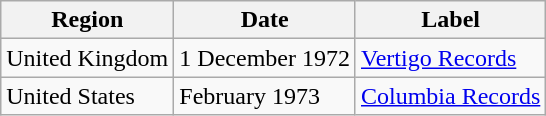<table class="wikitable">
<tr>
<th>Region</th>
<th>Date</th>
<th>Label</th>
</tr>
<tr>
<td>United Kingdom</td>
<td>1 December 1972</td>
<td><a href='#'>Vertigo Records</a></td>
</tr>
<tr>
<td>United States</td>
<td>February 1973</td>
<td><a href='#'>Columbia Records</a></td>
</tr>
</table>
